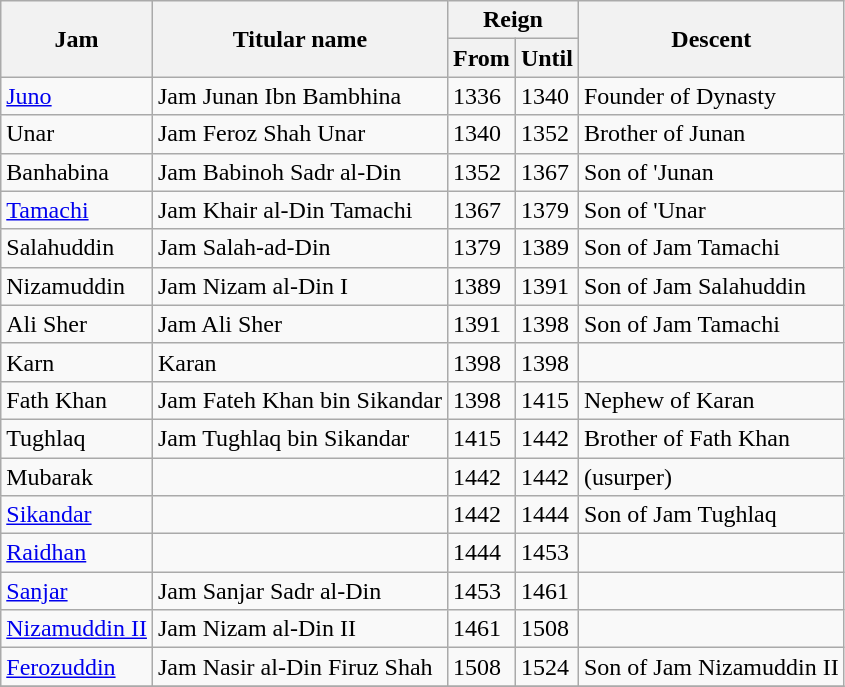<table class="wikitable">
<tr>
<th rowspan="2">Jam</th>
<th rowspan="2">Titular name</th>
<th colspan="2" scope="row">Reign</th>
<th rowspan="2">Descent</th>
</tr>
<tr>
<th>From</th>
<th>Until</th>
</tr>
<tr>
<td><a href='#'>Juno</a></td>
<td>Jam Junan Ibn Bambhina</td>
<td>1336</td>
<td>1340</td>
<td>Founder of Dynasty</td>
</tr>
<tr>
<td>Unar</td>
<td>Jam Feroz Shah Unar</td>
<td>1340</td>
<td>1352</td>
<td>Brother of Junan</td>
</tr>
<tr>
<td>Banhabina</td>
<td>Jam Babinoh Sadr al-Din</td>
<td>1352</td>
<td>1367</td>
<td>Son of 'Junan</td>
</tr>
<tr>
<td><a href='#'>Tamachi</a></td>
<td>Jam Khair al-Din Tamachi</td>
<td>1367</td>
<td>1379</td>
<td>Son of 'Unar</td>
</tr>
<tr>
<td>Salahuddin</td>
<td>Jam Salah-ad-Din</td>
<td>1379</td>
<td>1389</td>
<td>Son of Jam Tamachi</td>
</tr>
<tr>
<td>Nizamuddin</td>
<td>Jam Nizam al-Din I</td>
<td>1389</td>
<td>1391</td>
<td>Son of Jam Salahuddin</td>
</tr>
<tr>
<td>Ali Sher</td>
<td>Jam Ali Sher</td>
<td>1391</td>
<td>1398</td>
<td>Son of Jam Tamachi</td>
</tr>
<tr>
<td>Karn</td>
<td>Karan</td>
<td>1398</td>
<td>1398</td>
<td></td>
</tr>
<tr>
<td>Fath Khan</td>
<td>Jam Fateh Khan bin Sikandar</td>
<td>1398</td>
<td>1415</td>
<td>Nephew of Karan</td>
</tr>
<tr>
<td>Tughlaq</td>
<td>Jam Tughlaq bin Sikandar</td>
<td>1415</td>
<td>1442</td>
<td>Brother of Fath Khan</td>
</tr>
<tr>
<td>Mubarak</td>
<td></td>
<td>1442</td>
<td>1442</td>
<td>(usurper)</td>
</tr>
<tr>
<td><a href='#'>Sikandar</a></td>
<td></td>
<td>1442</td>
<td>1444</td>
<td>Son of Jam Tughlaq</td>
</tr>
<tr>
<td><a href='#'>Raidhan</a></td>
<td></td>
<td>1444</td>
<td>1453</td>
<td></td>
</tr>
<tr>
<td><a href='#'>Sanjar</a></td>
<td>Jam Sanjar Sadr al-Din</td>
<td>1453</td>
<td>1461</td>
<td></td>
</tr>
<tr>
<td><a href='#'>Nizamuddin II</a></td>
<td>Jam Nizam al-Din II</td>
<td>1461</td>
<td>1508</td>
<td></td>
</tr>
<tr>
<td><a href='#'>Ferozuddin</a></td>
<td>Jam Nasir al-Din Firuz Shah</td>
<td>1508</td>
<td>1524</td>
<td>Son of Jam Nizamuddin II</td>
</tr>
<tr>
</tr>
</table>
